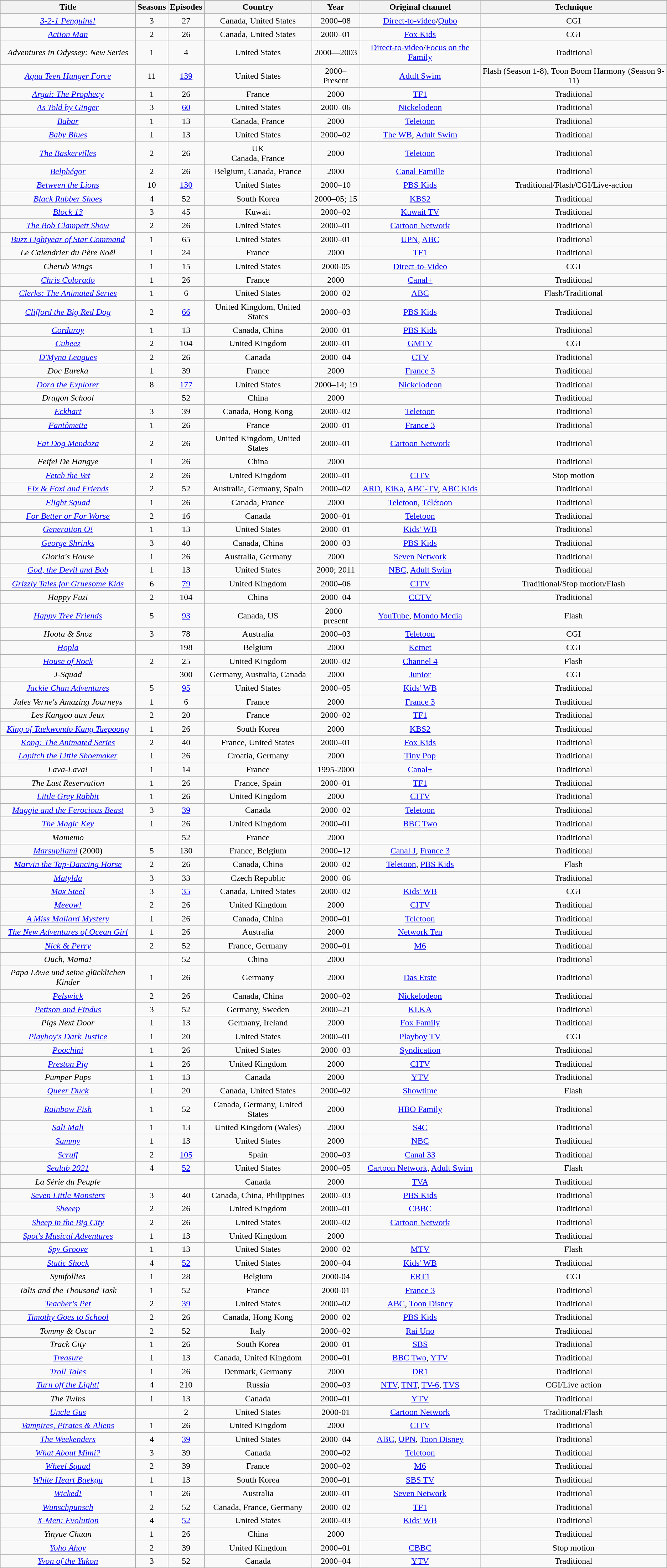<table class="wikitable sortable" style="text-align:center;">
<tr>
</tr>
<tr>
<th scope="col">Title</th>
<th scope="col">Seasons</th>
<th scope="col">Episodes</th>
<th scope="col">Country</th>
<th scope="col">Year</th>
<th scope="col">Original channel</th>
<th scope="col">Technique</th>
</tr>
<tr>
<td><em><a href='#'>3-2-1 Penguins!</a></em></td>
<td>3</td>
<td>27</td>
<td>Canada, United States</td>
<td>2000–08</td>
<td><a href='#'>Direct-to-video</a>/<a href='#'>Qubo</a></td>
<td>CGI</td>
</tr>
<tr>
<td><em><a href='#'>Action Man</a></em></td>
<td>2</td>
<td>26</td>
<td>Canada, United States</td>
<td>2000–01</td>
<td><a href='#'>Fox Kids</a></td>
<td>CGI</td>
</tr>
<tr>
<td><em>Adventures in Odyssey: New Series</em></td>
<td>1</td>
<td>4</td>
<td>United States</td>
<td>2000—2003</td>
<td><a href='#'>Direct-to-video</a>/<a href='#'>Focus on the Family</a></td>
<td>Traditional</td>
</tr>
<tr>
<td><em><a href='#'>Aqua Teen Hunger Force</a></em></td>
<td>11</td>
<td><a href='#'>139</a></td>
<td>United States</td>
<td>2000–Present</td>
<td><a href='#'>Adult Swim</a></td>
<td>Flash (Season 1-8), Toon Boom Harmony (Season 9-11)</td>
</tr>
<tr>
<td><em><a href='#'>Argai: The Prophecy</a></em></td>
<td>1</td>
<td>26</td>
<td>France</td>
<td>2000</td>
<td><a href='#'>TF1</a></td>
<td>Traditional</td>
</tr>
<tr>
<td><em><a href='#'>As Told by Ginger</a></em></td>
<td>3</td>
<td><a href='#'>60</a></td>
<td>United States</td>
<td>2000–06</td>
<td><a href='#'>Nickelodeon</a></td>
<td>Traditional</td>
</tr>
<tr>
<td><em><a href='#'>Babar</a></em></td>
<td>1</td>
<td>13</td>
<td>Canada, France</td>
<td>2000</td>
<td><a href='#'>Teletoon</a></td>
<td>Traditional</td>
</tr>
<tr>
<td><em><a href='#'>Baby Blues</a></em></td>
<td>1</td>
<td>13</td>
<td>United States</td>
<td>2000–02</td>
<td><a href='#'>The WB</a>, <a href='#'>Adult Swim</a></td>
<td>Traditional</td>
</tr>
<tr>
<td data-sort-value="Baskervilles"><em><a href='#'>The Baskervilles</a></em></td>
<td>2</td>
<td>26</td>
<td>UK<br>Canada, France</td>
<td>2000</td>
<td><a href='#'>Teletoon</a></td>
<td>Traditional</td>
</tr>
<tr>
<td><em><a href='#'>Belphégor</a></em></td>
<td>2</td>
<td>26</td>
<td>Belgium, Canada, France</td>
<td>2000</td>
<td><a href='#'>Canal Famille</a></td>
<td>Traditional</td>
</tr>
<tr>
<td><em><a href='#'>Between the Lions</a></em></td>
<td>10</td>
<td><a href='#'>130</a></td>
<td>United States</td>
<td>2000–10</td>
<td><a href='#'>PBS Kids</a></td>
<td>Traditional/Flash/CGI/Live-action</td>
</tr>
<tr>
<td><em><a href='#'>Black Rubber Shoes</a></em></td>
<td>4</td>
<td>52</td>
<td>South Korea</td>
<td>2000–05; 15</td>
<td><a href='#'>KBS2</a></td>
<td>Traditional</td>
</tr>
<tr>
<td><em><a href='#'>Block 13</a></em></td>
<td>3</td>
<td>45</td>
<td>Kuwait</td>
<td>2000–02</td>
<td><a href='#'>Kuwait TV</a></td>
<td>Traditional</td>
</tr>
<tr>
<td data-sort-value="Bob Clampett Show"><em><a href='#'>The Bob Clampett Show</a></em></td>
<td>2</td>
<td>26</td>
<td>United States</td>
<td>2000–01</td>
<td><a href='#'>Cartoon Network</a></td>
<td>Traditional</td>
</tr>
<tr>
<td><em><a href='#'>Buzz Lightyear of Star Command</a></em></td>
<td>1</td>
<td>65</td>
<td>United States</td>
<td>2000–01</td>
<td><a href='#'>UPN</a>, <a href='#'>ABC</a></td>
<td>Traditional</td>
</tr>
<tr>
<td data-sort-value="Calendrier du Père Noël"><em>Le Calendrier du Père Noël</em></td>
<td>1</td>
<td>24</td>
<td>France</td>
<td>2000</td>
<td><a href='#'>TF1</a></td>
<td>Traditional</td>
</tr>
<tr>
<td><em>Cherub Wings</em></td>
<td>1</td>
<td>15</td>
<td>United States</td>
<td>2000-05</td>
<td><a href='#'>Direct-to-Video</a></td>
<td>CGI</td>
</tr>
<tr>
<td><em><a href='#'>Chris Colorado</a></em></td>
<td>1</td>
<td>26</td>
<td>France</td>
<td>2000</td>
<td><a href='#'>Canal+</a></td>
<td>Traditional</td>
</tr>
<tr>
<td><em><a href='#'>Clerks: The Animated Series</a></em></td>
<td>1</td>
<td>6</td>
<td>United States</td>
<td>2000–02</td>
<td><a href='#'>ABC</a></td>
<td>Flash/Traditional</td>
</tr>
<tr>
<td><em><a href='#'>Clifford the Big Red Dog</a></em></td>
<td>2</td>
<td><a href='#'>66</a></td>
<td>United Kingdom, United States</td>
<td>2000–03</td>
<td><a href='#'>PBS Kids</a></td>
<td>Traditional</td>
</tr>
<tr>
<td><em><a href='#'>Corduroy</a></em></td>
<td>1</td>
<td>13</td>
<td>Canada, China</td>
<td>2000–01</td>
<td><a href='#'>PBS Kids</a></td>
<td>Traditional</td>
</tr>
<tr>
<td><em><a href='#'>Cubeez</a></em></td>
<td>2</td>
<td>104</td>
<td>United Kingdom</td>
<td>2000–01</td>
<td><a href='#'>GMTV</a></td>
<td>CGI</td>
</tr>
<tr>
<td><em><a href='#'>D'Myna Leagues</a></em></td>
<td>2</td>
<td>26</td>
<td>Canada</td>
<td>2000–04</td>
<td><a href='#'>CTV</a></td>
<td>Traditional</td>
</tr>
<tr>
<td><em>Doc Eureka</em></td>
<td>1</td>
<td>39</td>
<td>France</td>
<td>2000</td>
<td><a href='#'>France 3</a></td>
<td>Traditional</td>
</tr>
<tr>
<td><em><a href='#'>Dora the Explorer</a></em></td>
<td>8</td>
<td><a href='#'>177</a></td>
<td>United States</td>
<td>2000–14; 19</td>
<td><a href='#'>Nickelodeon</a></td>
<td>Traditional</td>
</tr>
<tr>
<td><em>Dragon School</em></td>
<td></td>
<td>52</td>
<td>China</td>
<td>2000</td>
<td></td>
<td>Traditional</td>
</tr>
<tr>
<td><em><a href='#'>Eckhart</a></em></td>
<td>3</td>
<td>39</td>
<td>Canada, Hong Kong</td>
<td>2000–02</td>
<td><a href='#'>Teletoon</a></td>
<td>Traditional</td>
</tr>
<tr>
<td><em><a href='#'>Fantômette</a></em></td>
<td>1</td>
<td>26</td>
<td>France</td>
<td>2000–01</td>
<td><a href='#'>France 3</a></td>
<td>Traditional</td>
</tr>
<tr>
<td><em><a href='#'>Fat Dog Mendoza</a></em></td>
<td>2</td>
<td>26</td>
<td>United Kingdom, United States</td>
<td>2000–01</td>
<td><a href='#'>Cartoon Network</a></td>
<td>Traditional</td>
</tr>
<tr>
<td><em>Feifei De Hangye</em></td>
<td>1</td>
<td>26</td>
<td>China</td>
<td>2000</td>
<td></td>
<td>Traditional</td>
</tr>
<tr>
<td><em><a href='#'>Fetch the Vet</a></em></td>
<td>2</td>
<td>26</td>
<td>United Kingdom</td>
<td>2000–01</td>
<td><a href='#'>CITV</a></td>
<td>Stop motion</td>
</tr>
<tr>
<td><em><a href='#'>Fix & Foxi and Friends</a></em></td>
<td>2</td>
<td>52</td>
<td>Australia, Germany, Spain</td>
<td>2000–02</td>
<td><a href='#'>ARD</a>, <a href='#'>KiKa</a>, <a href='#'>ABC-TV</a>, <a href='#'>ABC Kids</a></td>
<td>Traditional</td>
</tr>
<tr>
<td><em><a href='#'>Flight Squad</a></em></td>
<td>1</td>
<td>26</td>
<td>Canada, France</td>
<td>2000</td>
<td><a href='#'>Teletoon</a>, <a href='#'>Télétoon</a></td>
<td>Traditional</td>
</tr>
<tr>
<td><em><a href='#'>For Better or For Worse</a></em></td>
<td>2</td>
<td>16</td>
<td>Canada</td>
<td>2000–01</td>
<td><a href='#'>Teletoon</a></td>
<td>Traditional</td>
</tr>
<tr>
<td><em><a href='#'>Generation O!</a></em></td>
<td>1</td>
<td>13</td>
<td>United States</td>
<td>2000–01</td>
<td><a href='#'>Kids' WB</a></td>
<td>Traditional</td>
</tr>
<tr>
<td><em><a href='#'>George Shrinks</a></em></td>
<td>3</td>
<td>40</td>
<td>Canada, China</td>
<td>2000–03</td>
<td><a href='#'>PBS Kids</a></td>
<td>Traditional</td>
</tr>
<tr>
<td><em>Gloria's House</em></td>
<td>1</td>
<td>26</td>
<td>Australia, Germany</td>
<td>2000</td>
<td><a href='#'>Seven Network</a></td>
<td>Traditional</td>
</tr>
<tr>
<td><em><a href='#'>God, the Devil and Bob</a></em></td>
<td>1</td>
<td>13</td>
<td>United States</td>
<td>2000; 2011</td>
<td><a href='#'>NBC</a>, <a href='#'>Adult Swim</a></td>
<td>Traditional</td>
</tr>
<tr>
<td><em><a href='#'>Grizzly Tales for Gruesome Kids</a></em></td>
<td>6</td>
<td><a href='#'>79</a></td>
<td>United Kingdom</td>
<td>2000–06</td>
<td><a href='#'>CITV</a></td>
<td>Traditional/Stop motion/Flash</td>
</tr>
<tr>
<td><em>Happy Fuzi</em></td>
<td>2</td>
<td>104</td>
<td>China</td>
<td>2000–04</td>
<td><a href='#'>CCTV</a></td>
<td>Traditional</td>
</tr>
<tr>
<td><em><a href='#'>Happy Tree Friends</a></em></td>
<td>5</td>
<td><a href='#'>93</a></td>
<td>Canada, US</td>
<td>2000–present</td>
<td><a href='#'>YouTube</a>, <a href='#'>Mondo Media</a></td>
<td>Flash</td>
</tr>
<tr>
<td><em>Hoota & Snoz</em></td>
<td>3</td>
<td>78</td>
<td>Australia</td>
<td>2000–03</td>
<td><a href='#'>Teletoon</a></td>
<td>CGI</td>
</tr>
<tr>
<td><em><a href='#'>Hopla</a></em></td>
<td></td>
<td>198</td>
<td>Belgium</td>
<td>2000</td>
<td><a href='#'>Ketnet</a></td>
<td>CGI</td>
</tr>
<tr>
<td><em><a href='#'>House of Rock</a></em></td>
<td>2</td>
<td>25</td>
<td>United Kingdom</td>
<td>2000–02</td>
<td><a href='#'>Channel 4</a></td>
<td>Flash</td>
</tr>
<tr>
<td><em>J-Squad</em></td>
<td></td>
<td>300</td>
<td>Germany, Australia, Canada</td>
<td>2000</td>
<td><a href='#'>Junior</a></td>
<td>CGI</td>
</tr>
<tr>
<td><em><a href='#'>Jackie Chan Adventures</a></em></td>
<td>5</td>
<td><a href='#'>95</a></td>
<td>United States</td>
<td>2000–05</td>
<td><a href='#'>Kids' WB</a></td>
<td>Traditional</td>
</tr>
<tr>
<td><em>Jules Verne's Amazing Journeys</em></td>
<td>1</td>
<td>6</td>
<td>France</td>
<td>2000</td>
<td><a href='#'>France 3</a></td>
<td>Traditional</td>
</tr>
<tr>
<td data-sort-value="Kangoo aux Jeux"><em>Les Kangoo aux Jeux</em></td>
<td>2</td>
<td>20</td>
<td>France</td>
<td>2000–02</td>
<td><a href='#'>TF1</a></td>
<td>Traditional</td>
</tr>
<tr>
<td><em><a href='#'>King of Taekwondo Kang Taepoong</a></em></td>
<td>1</td>
<td>26</td>
<td>South Korea</td>
<td>2000</td>
<td><a href='#'>KBS2</a></td>
<td>Traditional</td>
</tr>
<tr>
<td><em><a href='#'>Kong: The Animated Series</a></em></td>
<td>2</td>
<td>40</td>
<td>France, United States</td>
<td>2000–01</td>
<td><a href='#'>Fox Kids</a></td>
<td>Traditional</td>
</tr>
<tr>
<td><em><a href='#'>Lapitch the Little Shoemaker</a></em></td>
<td>1</td>
<td>26</td>
<td>Croatia, Germany</td>
<td>2000</td>
<td><a href='#'>Tiny Pop</a></td>
<td>Traditional</td>
</tr>
<tr>
<td><em>Lava-Lava!</em></td>
<td>1</td>
<td>14</td>
<td>France</td>
<td>1995-2000</td>
<td><a href='#'>Canal+</a></td>
<td>Traditional</td>
</tr>
<tr>
<td data-sort-value="Last Reservation"><em>The Last Reservation</em></td>
<td>1</td>
<td>26</td>
<td>France, Spain</td>
<td>2000–01</td>
<td><a href='#'>TF1</a></td>
<td>Traditional</td>
</tr>
<tr>
<td><em><a href='#'>Little Grey Rabbit</a></em></td>
<td>1</td>
<td>26</td>
<td>United Kingdom</td>
<td>2000</td>
<td><a href='#'>CITV</a></td>
<td>Traditional</td>
</tr>
<tr>
<td><em><a href='#'>Maggie and the Ferocious Beast</a></em></td>
<td>3</td>
<td><a href='#'>39</a></td>
<td>Canada</td>
<td>2000–02</td>
<td><a href='#'>Teletoon</a></td>
<td>Traditional</td>
</tr>
<tr>
<td data-sort-value="Magic Key"><em><a href='#'>The Magic Key</a></em></td>
<td>1</td>
<td>26</td>
<td>United Kingdom</td>
<td>2000–01</td>
<td><a href='#'>BBC Two</a></td>
<td>Traditional</td>
</tr>
<tr>
<td><em>Mamemo</em></td>
<td></td>
<td>52</td>
<td>France</td>
<td>2000</td>
<td></td>
<td>Traditional</td>
</tr>
<tr>
<td><em><a href='#'>Marsupilami</a></em> (2000)</td>
<td>5</td>
<td>130</td>
<td>France, Belgium</td>
<td>2000–12</td>
<td><a href='#'>Canal J</a>, <a href='#'>France 3</a></td>
<td>Traditional</td>
</tr>
<tr>
<td><em><a href='#'>Marvin the Tap-Dancing Horse</a></em></td>
<td>2</td>
<td>26</td>
<td>Canada, China</td>
<td>2000–02</td>
<td><a href='#'>Teletoon</a>, <a href='#'>PBS Kids</a></td>
<td>Flash</td>
</tr>
<tr>
<td><em><a href='#'>Matylda</a></em></td>
<td>3</td>
<td>33</td>
<td>Czech Republic</td>
<td>2000–06</td>
<td></td>
<td>Traditional</td>
</tr>
<tr>
<td><em><a href='#'>Max Steel</a></em></td>
<td>3</td>
<td><a href='#'>35</a></td>
<td>Canada, United States</td>
<td>2000–02</td>
<td><a href='#'>Kids' WB</a></td>
<td>CGI</td>
</tr>
<tr>
<td><em><a href='#'>Meeow!</a></em></td>
<td>2</td>
<td>26</td>
<td>United Kingdom</td>
<td>2000</td>
<td><a href='#'>CITV</a></td>
<td>Traditional</td>
</tr>
<tr>
<td data-sort-value="Miss Mallard Mystery"><em><a href='#'>A Miss Mallard Mystery</a></em></td>
<td>1</td>
<td>26</td>
<td>Canada, China</td>
<td>2000–01</td>
<td><a href='#'>Teletoon</a></td>
<td>Traditional</td>
</tr>
<tr>
<td data-sort-value="New Adventures of Ocean Girl"><em><a href='#'>The New Adventures of Ocean Girl</a></em></td>
<td>1</td>
<td>26</td>
<td>Australia</td>
<td>2000</td>
<td><a href='#'>Network Ten</a></td>
<td>Traditional</td>
</tr>
<tr>
<td><em><a href='#'>Nick & Perry</a></em></td>
<td>2</td>
<td>52</td>
<td>France, Germany</td>
<td>2000–01</td>
<td><a href='#'>M6</a></td>
<td>Traditional</td>
</tr>
<tr>
<td><em>Ouch, Mama!</em></td>
<td></td>
<td>52</td>
<td>China</td>
<td>2000</td>
<td></td>
<td>Traditional</td>
</tr>
<tr>
<td><em>Papa Löwe und seine glücklichen Kinder</em></td>
<td>1</td>
<td>26</td>
<td>Germany</td>
<td>2000</td>
<td><a href='#'>Das Erste</a></td>
<td>Traditional</td>
</tr>
<tr>
<td><em><a href='#'>Pelswick</a></em></td>
<td>2</td>
<td>26</td>
<td>Canada, China</td>
<td>2000–02</td>
<td><a href='#'>Nickelodeon</a></td>
<td>Traditional</td>
</tr>
<tr>
<td><em><a href='#'>Pettson and Findus</a></em></td>
<td>3</td>
<td>52</td>
<td>Germany, Sweden</td>
<td>2000–21</td>
<td><a href='#'>KI.KA</a></td>
<td>Traditional</td>
</tr>
<tr>
<td><em>Pigs Next Door</em></td>
<td>1</td>
<td>13</td>
<td>Germany, Ireland</td>
<td>2000</td>
<td><a href='#'>Fox Family</a></td>
<td>Traditional</td>
</tr>
<tr>
<td><em><a href='#'>Playboy's Dark Justice</a></em></td>
<td>1</td>
<td>20</td>
<td>United States</td>
<td>2000–01</td>
<td><a href='#'>Playboy TV</a></td>
<td>CGI</td>
</tr>
<tr>
<td><em><a href='#'>Poochini</a></em></td>
<td>1</td>
<td>26</td>
<td>United States</td>
<td>2000–03</td>
<td><a href='#'>Syndication</a></td>
<td>Traditional</td>
</tr>
<tr>
<td><em><a href='#'>Preston Pig</a></em></td>
<td>1</td>
<td>26</td>
<td>United Kingdom</td>
<td>2000</td>
<td><a href='#'>CITV</a></td>
<td>Traditional</td>
</tr>
<tr>
<td><em>Pumper Pups</em></td>
<td>1</td>
<td>13</td>
<td>Canada</td>
<td>2000</td>
<td><a href='#'>YTV</a></td>
<td>Traditional</td>
</tr>
<tr>
<td><em><a href='#'>Queer Duck</a></em></td>
<td>1</td>
<td>20</td>
<td>Canada, United States</td>
<td>2000–02</td>
<td><a href='#'>Showtime</a></td>
<td>Flash</td>
</tr>
<tr>
<td><em><a href='#'>Rainbow Fish</a></em></td>
<td>1</td>
<td>52</td>
<td>Canada, Germany, United States</td>
<td>2000</td>
<td><a href='#'>HBO Family</a></td>
<td>Traditional</td>
</tr>
<tr>
<td><em><a href='#'>Sali Mali</a></em></td>
<td>1</td>
<td>13</td>
<td>United Kingdom (Wales)</td>
<td>2000</td>
<td><a href='#'>S4C</a></td>
<td>Traditional</td>
</tr>
<tr>
<td><em><a href='#'>Sammy</a></em></td>
<td>1</td>
<td>13</td>
<td>United States</td>
<td>2000</td>
<td><a href='#'>NBC</a></td>
<td>Traditional</td>
</tr>
<tr>
<td><em><a href='#'>Scruff</a></em></td>
<td>2</td>
<td><a href='#'>105</a></td>
<td>Spain</td>
<td>2000–03</td>
<td><a href='#'>Canal 33</a></td>
<td>Traditional</td>
</tr>
<tr>
<td><em><a href='#'>Sealab 2021</a></em></td>
<td>4</td>
<td><a href='#'>52</a></td>
<td>United States</td>
<td>2000–05</td>
<td><a href='#'>Cartoon Network</a>, <a href='#'>Adult Swim</a></td>
<td>Flash</td>
</tr>
<tr>
<td data-sort-value="Série du Peuple"><em>La Série du Peuple</em></td>
<td></td>
<td></td>
<td>Canada</td>
<td>2000</td>
<td><a href='#'>TVA</a></td>
<td>Traditional</td>
</tr>
<tr>
<td><em><a href='#'>Seven Little Monsters</a></em></td>
<td>3</td>
<td>40</td>
<td>Canada, China, Philippines</td>
<td>2000–03</td>
<td><a href='#'>PBS Kids</a></td>
<td>Traditional</td>
</tr>
<tr>
<td><em><a href='#'>Sheeep</a></em></td>
<td>2</td>
<td>26</td>
<td>United Kingdom</td>
<td>2000–01</td>
<td><a href='#'>CBBC</a></td>
<td>Traditional</td>
</tr>
<tr>
<td><em><a href='#'>Sheep in the Big City</a></em></td>
<td>2</td>
<td>26</td>
<td>United States</td>
<td>2000–02</td>
<td><a href='#'>Cartoon Network</a></td>
<td>Traditional</td>
</tr>
<tr>
<td><em><a href='#'>Spot's Musical Adventures</a></em></td>
<td>1</td>
<td>13</td>
<td>United Kingdom</td>
<td>2000</td>
<td></td>
<td>Traditional</td>
</tr>
<tr>
<td><em><a href='#'>Spy Groove</a></em></td>
<td>1</td>
<td>13</td>
<td>United States</td>
<td>2000–02</td>
<td><a href='#'>MTV</a></td>
<td>Flash</td>
</tr>
<tr>
<td><em><a href='#'>Static Shock</a></em></td>
<td>4</td>
<td><a href='#'>52</a></td>
<td>United States</td>
<td>2000–04</td>
<td><a href='#'>Kids' WB</a></td>
<td>Traditional</td>
</tr>
<tr>
<td><em>Symfollies</em></td>
<td>1</td>
<td>28</td>
<td>Belgium</td>
<td>2000-04</td>
<td><a href='#'>ERT1</a></td>
<td>CGI</td>
</tr>
<tr>
<td><em>Talis and the Thousand Task</em></td>
<td>1</td>
<td>52</td>
<td>France</td>
<td>2000-01</td>
<td><a href='#'>France 3</a></td>
<td>Traditional</td>
</tr>
<tr>
<td><em><a href='#'>Teacher's Pet</a></em></td>
<td>2</td>
<td><a href='#'>39</a></td>
<td>United States</td>
<td>2000–02</td>
<td><a href='#'>ABC</a>, <a href='#'>Toon Disney</a></td>
<td>Traditional</td>
</tr>
<tr>
<td><em><a href='#'>Timothy Goes to School</a></em></td>
<td>2</td>
<td>26</td>
<td>Canada, Hong Kong</td>
<td>2000–02</td>
<td><a href='#'>PBS Kids</a></td>
<td>Traditional</td>
</tr>
<tr>
<td><em>Tommy & Oscar</em></td>
<td>2</td>
<td>52</td>
<td>Italy</td>
<td>2000–02</td>
<td><a href='#'>Rai Uno</a></td>
<td>Traditional</td>
</tr>
<tr>
<td><em>Track City</em></td>
<td>1</td>
<td>26</td>
<td>South Korea</td>
<td>2000–01</td>
<td><a href='#'>SBS</a></td>
<td>Traditional</td>
</tr>
<tr>
<td><em><a href='#'>Treasure</a></em></td>
<td>1</td>
<td>13</td>
<td>Canada, United Kingdom</td>
<td>2000–01</td>
<td><a href='#'>BBC Two</a>, <a href='#'>YTV</a></td>
<td>Traditional</td>
</tr>
<tr>
<td><em><a href='#'>Troll Tales</a></em></td>
<td>1</td>
<td>26</td>
<td>Denmark, Germany</td>
<td>2000</td>
<td><a href='#'>DR1</a></td>
<td>Traditional</td>
</tr>
<tr>
<td><em><a href='#'>Turn off the Light!</a></em></td>
<td>4</td>
<td>210</td>
<td>Russia</td>
<td>2000–03</td>
<td><a href='#'>NTV</a>, <a href='#'>TNT</a>, <a href='#'>TV-6</a>, <a href='#'>TVS</a></td>
<td>CGI/Live action</td>
</tr>
<tr>
<td data-sort-value="Twins"><em>The Twins</em></td>
<td>1</td>
<td>13</td>
<td>Canada</td>
<td>2000–01</td>
<td><a href='#'>YTV</a></td>
<td>Traditional</td>
</tr>
<tr>
<td><em><a href='#'>Uncle Gus</a></em></td>
<td></td>
<td>2</td>
<td>United States</td>
<td>2000-01</td>
<td><a href='#'>Cartoon Network</a></td>
<td>Traditional/Flash</td>
</tr>
<tr>
<td><em><a href='#'>Vampires, Pirates & Aliens</a></em></td>
<td>1</td>
<td>26</td>
<td>United Kingdom</td>
<td>2000</td>
<td><a href='#'>CITV</a></td>
<td>Traditional</td>
</tr>
<tr>
<td data-sort-value="Weekenders"><em><a href='#'>The Weekenders</a></em></td>
<td>4</td>
<td><a href='#'>39</a></td>
<td>United States</td>
<td>2000–04</td>
<td><a href='#'>ABC</a>, <a href='#'>UPN</a>, <a href='#'>Toon Disney</a></td>
<td>Traditional</td>
</tr>
<tr>
<td><em><a href='#'>What About Mimi?</a></em></td>
<td>3</td>
<td>39</td>
<td>Canada</td>
<td>2000–02</td>
<td><a href='#'>Teletoon</a></td>
<td>Traditional</td>
</tr>
<tr>
<td><em><a href='#'>Wheel Squad</a></em></td>
<td>2</td>
<td>39</td>
<td>France</td>
<td>2000–02</td>
<td><a href='#'>M6</a></td>
<td>Traditional</td>
</tr>
<tr>
<td><em><a href='#'>White Heart Baekgu</a></em></td>
<td>1</td>
<td>13</td>
<td>South Korea</td>
<td>2000–01</td>
<td><a href='#'>SBS TV</a></td>
<td>Traditional</td>
</tr>
<tr>
<td><em><a href='#'>Wicked!</a></em></td>
<td>1</td>
<td>26</td>
<td>Australia</td>
<td>2000–01</td>
<td><a href='#'>Seven Network</a></td>
<td>Traditional</td>
</tr>
<tr>
<td><em><a href='#'>Wunschpunsch</a></em></td>
<td>2</td>
<td>52</td>
<td>Canada, France, Germany</td>
<td>2000–02</td>
<td><a href='#'>TF1</a></td>
<td>Traditional</td>
</tr>
<tr>
<td><em><a href='#'>X-Men: Evolution</a></em></td>
<td>4</td>
<td><a href='#'>52</a></td>
<td>United States</td>
<td>2000–03</td>
<td><a href='#'>Kids' WB</a></td>
<td>Traditional</td>
</tr>
<tr>
<td><em>Yinyue Chuan</em></td>
<td>1</td>
<td>26</td>
<td>China</td>
<td>2000</td>
<td></td>
<td>Traditional</td>
</tr>
<tr>
<td><em><a href='#'>Yoho Ahoy</a></em></td>
<td>2</td>
<td>39</td>
<td>United Kingdom</td>
<td>2000–01</td>
<td><a href='#'>CBBC</a></td>
<td>Stop motion</td>
</tr>
<tr>
<td><em><a href='#'>Yvon of the Yukon</a></em></td>
<td>3</td>
<td>52</td>
<td>Canada</td>
<td>2000–04</td>
<td><a href='#'>YTV</a></td>
<td>Traditional</td>
</tr>
</table>
